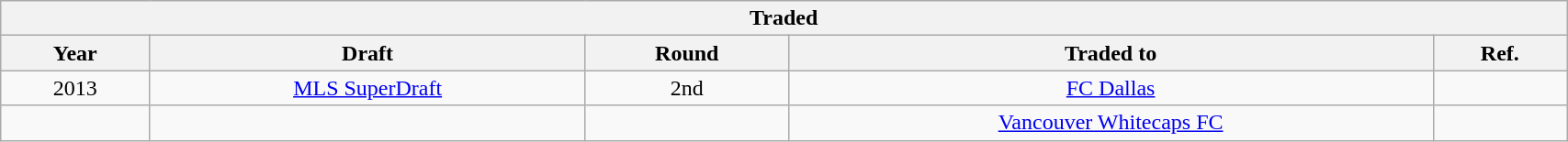<table class="wikitable" style="width:90%">
<tr>
<th colspan=5>Traded</th>
</tr>
<tr>
<th>Year</th>
<th>Draft</th>
<th>Round</th>
<th>Traded to</th>
<th>Ref.</th>
</tr>
<tr align=center>
<td>2013</td>
<td><a href='#'>MLS SuperDraft</a></td>
<td>2nd</td>
<td><a href='#'>FC Dallas</a></td>
<td></td>
</tr>
<tr align=center>
<td></td>
<td></td>
<td></td>
<td><a href='#'>Vancouver Whitecaps FC</a></td>
<td></td>
</tr>
</table>
